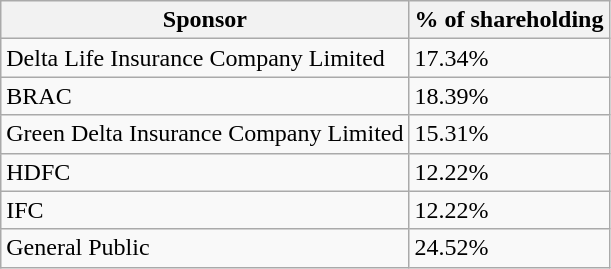<table class="wikitable">
<tr>
<th>Sponsor</th>
<th>% of shareholding</th>
</tr>
<tr>
<td>Delta Life Insurance Company Limited</td>
<td>17.34%</td>
</tr>
<tr>
<td>BRAC</td>
<td>18.39%</td>
</tr>
<tr>
<td>Green Delta Insurance Company Limited</td>
<td>15.31%</td>
</tr>
<tr>
<td>HDFC</td>
<td>12.22%</td>
</tr>
<tr>
<td>IFC</td>
<td>12.22%</td>
</tr>
<tr>
<td>General Public</td>
<td>24.52%</td>
</tr>
</table>
